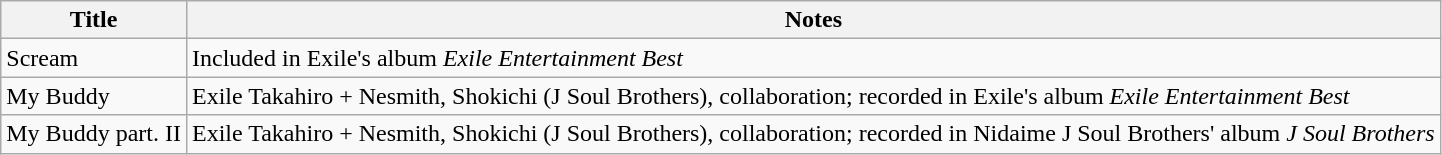<table class="wikitable">
<tr>
<th>Title</th>
<th>Notes</th>
</tr>
<tr>
<td>Scream</td>
<td>Included in Exile's album <em>Exile Entertainment Best</em></td>
</tr>
<tr>
<td>My Buddy</td>
<td>Exile Takahiro + Nesmith, Shokichi (J Soul Brothers), collaboration; recorded in Exile's album <em>Exile Entertainment Best</em></td>
</tr>
<tr>
<td>My Buddy part. II</td>
<td>Exile Takahiro + Nesmith, Shokichi (J Soul Brothers), collaboration; recorded in Nidaime J Soul Brothers' album <em>J Soul Brothers</em></td>
</tr>
</table>
